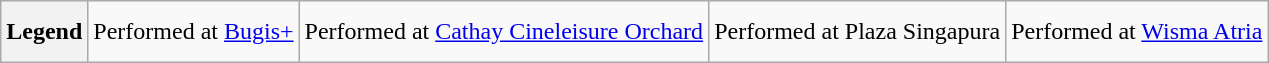<table class="wikitable" style="height:2.6em">
<tr>
<th>Legend</th>
<td> Performed at <a href='#'>Bugis+</a></td>
<td> Performed at <a href='#'>Cathay Cineleisure Orchard</a></td>
<td> Performed at Plaza Singapura</td>
<td> Performed at <a href='#'>Wisma Atria</a></td>
</tr>
</table>
